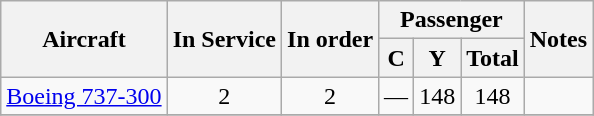<table class="wikitable" style="text-align:center;">
<tr>
<th rowspan="2">Aircraft</th>
<th rowspan="2">In Service</th>
<th rowspan="2">In order</th>
<th colspan="3">Passenger</th>
<th rowspan="2">Notes</th>
</tr>
<tr>
<th><abbr>C</abbr></th>
<th><abbr>Y</abbr></th>
<th>Total</th>
</tr>
<tr>
<td><a href='#'>Boeing 737-300</a></td>
<td>2</td>
<td>2</td>
<td>—</td>
<td>148</td>
<td>148</td>
<td></td>
</tr>
<tr>
</tr>
</table>
